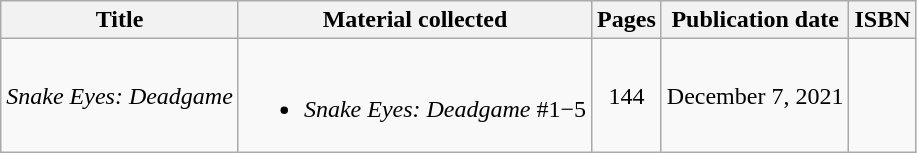<table class="wikitable" style="text-align: center;">
<tr>
<th>Title</th>
<th>Material collected</th>
<th>Pages</th>
<th>Publication date</th>
<th>ISBN</th>
</tr>
<tr>
<td align="left"><em>Snake Eyes: Deadgame</em></td>
<td><br><ul><li><em>Snake Eyes: Deadgame</em> #1−5</li></ul></td>
<td>144</td>
<td>December 7, 2021</td>
<td></td>
</tr>
</table>
